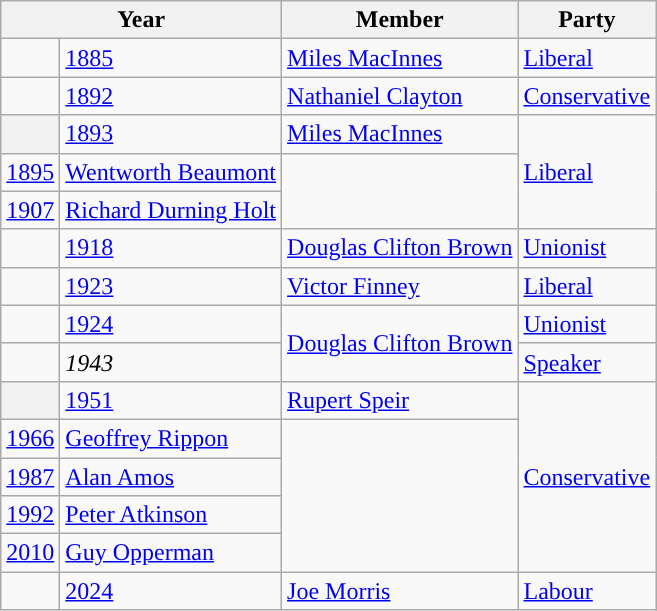<table class="wikitable">
<tr>
<th colspan="2">Year</th>
<th>Member</th>
<th>Party</th>
</tr>
<tr>
<td style="color:inherit;background-color: "></td>
<td><a href='#'>1885</a></td>
<td><a href='#'>Miles MacInnes</a></td>
<td><a href='#'>Liberal</a></td>
</tr>
<tr>
<td style="color:inherit;background-color: "></td>
<td><a href='#'>1892</a></td>
<td><a href='#'>Nathaniel Clayton</a></td>
<td><a href='#'>Conservative</a></td>
</tr>
<tr>
<th style="color:inherit;background-color: "></th>
<td><a href='#'>1893</a></td>
<td><a href='#'>Miles MacInnes</a></td>
<td rowspan="3"><a href='#'>Liberal</a></td>
</tr>
<tr>
<td><a href='#'>1895</a></td>
<td><a href='#'>Wentworth Beaumont</a></td>
</tr>
<tr>
<td><a href='#'>1907</a></td>
<td><a href='#'>Richard Durning Holt</a></td>
</tr>
<tr>
<td style="color:inherit;background-color: "></td>
<td><a href='#'>1918</a></td>
<td><a href='#'>Douglas Clifton Brown</a></td>
<td><a href='#'>Unionist</a></td>
</tr>
<tr>
<td style="color:inherit;background-color: "></td>
<td><a href='#'>1923</a></td>
<td><a href='#'>Victor Finney</a></td>
<td><a href='#'>Liberal</a></td>
</tr>
<tr>
<td style="color:inherit;background-color: "></td>
<td><a href='#'>1924</a></td>
<td rowspan="2"><a href='#'>Douglas Clifton Brown</a></td>
<td><a href='#'>Unionist</a></td>
</tr>
<tr>
<td style="color:inherit;background-color: "></td>
<td><em>1943</em></td>
<td><a href='#'>Speaker</a></td>
</tr>
<tr>
<th style="color:inherit;background-color: "></th>
<td><a href='#'>1951</a></td>
<td><a href='#'>Rupert Speir</a></td>
<td rowspan="5"><a href='#'>Conservative</a></td>
</tr>
<tr>
<td><a href='#'>1966</a></td>
<td><a href='#'>Geoffrey Rippon</a></td>
</tr>
<tr>
<td><a href='#'>1987</a></td>
<td><a href='#'>Alan Amos</a></td>
</tr>
<tr>
<td><a href='#'>1992</a></td>
<td><a href='#'>Peter Atkinson</a></td>
</tr>
<tr>
<td><a href='#'>2010</a></td>
<td><a href='#'>Guy Opperman</a></td>
</tr>
<tr>
<td style="color:inherit;background-color: "></td>
<td><a href='#'>2024</a></td>
<td><a href='#'>Joe Morris</a></td>
<td><a href='#'>Labour</a></td>
</tr>
</table>
